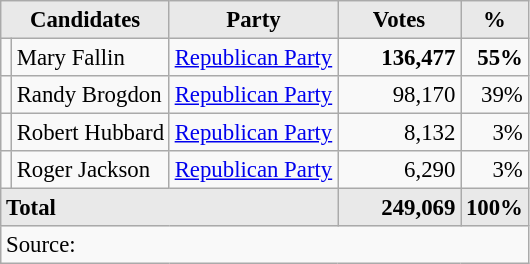<table class=wikitable style="font-size:95%; text-align:right;">
<tr>
<th style="background:#e9e9e9; text-align:center;" colspan="2">Candidates</th>
<th style="background:#e9e9e9; text-align:center;">Party</th>
<th style="background:#e9e9e9; text-align:center;">Votes</th>
<th style="background:#e9e9e9; text-align:center;">%</th>
</tr>
<tr>
<td></td>
<td align=left>Mary Fallin</td>
<td align=center><a href='#'>Republican Party</a></td>
<td><strong>136,477</strong></td>
<td><strong>55%</strong></td>
</tr>
<tr>
<td></td>
<td align=left>Randy Brogdon</td>
<td align=center><a href='#'>Republican Party</a></td>
<td>98,170</td>
<td>39%</td>
</tr>
<tr>
<td></td>
<td align=left>Robert Hubbard</td>
<td align=center><a href='#'>Republican Party</a></td>
<td>8,132</td>
<td>3%</td>
</tr>
<tr>
<td></td>
<td align=left>Roger Jackson</td>
<td align=center><a href='#'>Republican Party</a></td>
<td>6,290</td>
<td>3%</td>
</tr>
<tr style="background:#e9e9e9;">
<td colspan="3" style="text-align:left; "><strong>Total</strong></td>
<td style="text-align:right; width:75px; "><strong>249,069</strong></td>
<td style="text-align:right; width:30px; "><strong>100%</strong></td>
</tr>
<tr>
<td style="text-align:left;" colspan="6">Source:  </td>
</tr>
</table>
